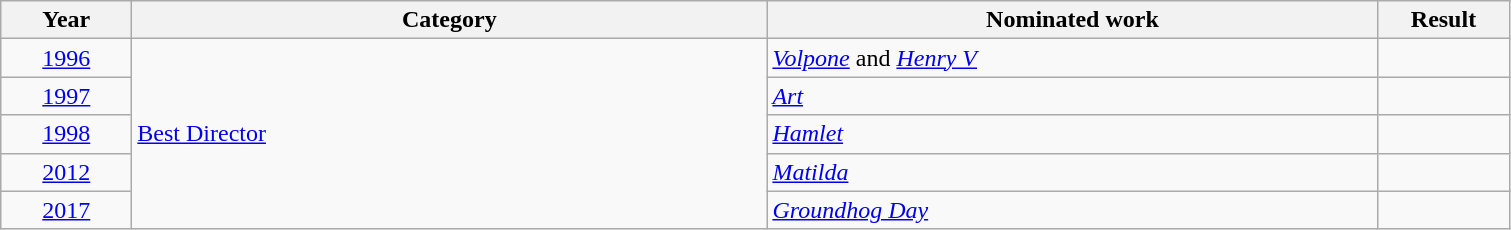<table class=wikitable>
<tr>
<th scope="col" style="width:5em;">Year</th>
<th scope="col" style="width:26em;">Category</th>
<th scope="col" style="width:25em;">Nominated work</th>
<th scope="col" style="width:5em;">Result</th>
</tr>
<tr>
<td style="text-align:center;"><a href='#'>1996</a></td>
<td rowspan="5"><a href='#'>Best Director</a></td>
<td><em><a href='#'>Volpone</a></em> and <em><a href='#'>Henry V</a></em></td>
<td></td>
</tr>
<tr>
<td style="text-align:center;"><a href='#'>1997</a></td>
<td><em><a href='#'>Art</a></em></td>
<td></td>
</tr>
<tr>
<td style="text-align:center;"><a href='#'>1998</a></td>
<td><em><a href='#'>Hamlet</a></em></td>
<td></td>
</tr>
<tr>
<td style="text-align:center;"><a href='#'>2012</a></td>
<td><em><a href='#'>Matilda</a></em></td>
<td></td>
</tr>
<tr>
<td style="text-align:center;"><a href='#'>2017</a></td>
<td><em><a href='#'>Groundhog Day</a></em></td>
<td></td>
</tr>
</table>
